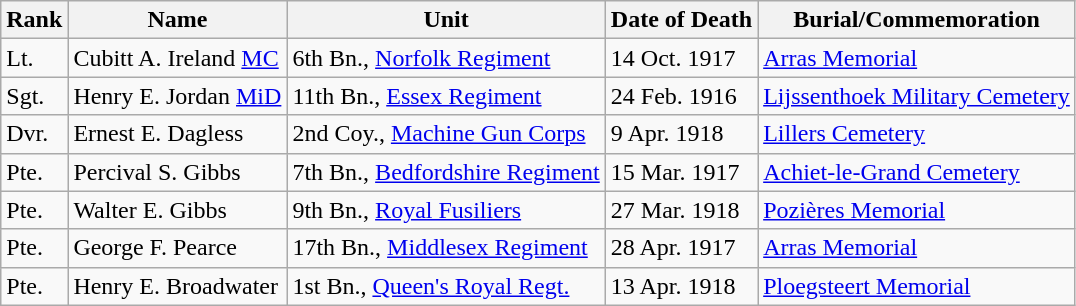<table class="wikitable">
<tr>
<th>Rank</th>
<th>Name</th>
<th>Unit</th>
<th>Date of Death</th>
<th>Burial/Commemoration</th>
</tr>
<tr>
<td>Lt.</td>
<td>Cubitt A. Ireland <a href='#'>MC</a></td>
<td>6th Bn., <a href='#'>Norfolk Regiment</a></td>
<td>14 Oct. 1917</td>
<td><a href='#'>Arras Memorial</a></td>
</tr>
<tr>
<td>Sgt.</td>
<td>Henry E. Jordan <a href='#'>MiD</a></td>
<td>11th Bn., <a href='#'>Essex Regiment</a></td>
<td>24 Feb. 1916</td>
<td><a href='#'>Lijssenthoek Military Cemetery</a></td>
</tr>
<tr>
<td>Dvr.</td>
<td>Ernest E. Dagless</td>
<td>2nd Coy., <a href='#'>Machine Gun Corps</a></td>
<td>9 Apr. 1918</td>
<td><a href='#'>Lillers Cemetery</a></td>
</tr>
<tr>
<td>Pte.</td>
<td>Percival S. Gibbs</td>
<td>7th Bn., <a href='#'>Bedfordshire Regiment</a></td>
<td>15 Mar. 1917</td>
<td><a href='#'>Achiet-le-Grand Cemetery</a></td>
</tr>
<tr>
<td>Pte.</td>
<td>Walter E. Gibbs</td>
<td>9th Bn., <a href='#'>Royal Fusiliers</a></td>
<td>27 Mar. 1918</td>
<td><a href='#'>Pozières Memorial</a></td>
</tr>
<tr>
<td>Pte.</td>
<td>George F. Pearce</td>
<td>17th Bn., <a href='#'>Middlesex Regiment</a></td>
<td>28 Apr. 1917</td>
<td><a href='#'>Arras Memorial</a></td>
</tr>
<tr>
<td>Pte.</td>
<td>Henry E. Broadwater</td>
<td>1st Bn., <a href='#'>Queen's Royal Regt.</a></td>
<td>13 Apr. 1918</td>
<td><a href='#'>Ploegsteert Memorial</a></td>
</tr>
</table>
